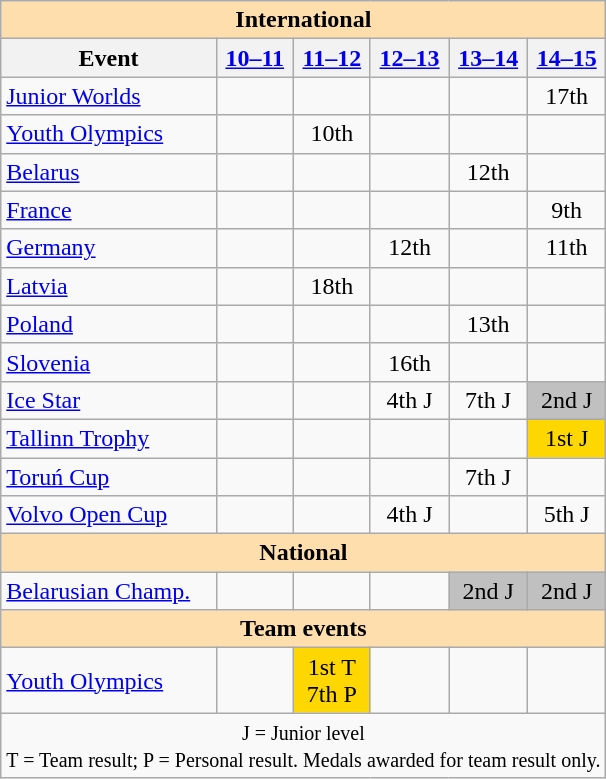<table class="wikitable" style="text-align:center">
<tr>
<th style="background-color: #ffdead; " colspan=6 align=center>International</th>
</tr>
<tr>
<th>Event</th>
<th><a href='#'>10–11</a></th>
<th><a href='#'>11–12</a></th>
<th><a href='#'>12–13</a></th>
<th><a href='#'>13–14</a></th>
<th><a href='#'>14–15</a></th>
</tr>
<tr>
<td align=left><a href='#'>Junior Worlds</a></td>
<td></td>
<td></td>
<td></td>
<td></td>
<td>17th</td>
</tr>
<tr>
<td align=left><a href='#'>Youth Olympics</a></td>
<td></td>
<td>10th</td>
<td></td>
<td></td>
<td></td>
</tr>
<tr>
<td align=left> <a href='#'>Belarus</a></td>
<td></td>
<td></td>
<td></td>
<td>12th</td>
<td></td>
</tr>
<tr>
<td align=left> <a href='#'>France</a></td>
<td></td>
<td></td>
<td></td>
<td></td>
<td>9th</td>
</tr>
<tr>
<td align=left> <a href='#'>Germany</a></td>
<td></td>
<td></td>
<td>12th</td>
<td></td>
<td>11th</td>
</tr>
<tr>
<td align=left> <a href='#'>Latvia</a></td>
<td></td>
<td>18th</td>
<td></td>
<td></td>
<td></td>
</tr>
<tr>
<td align=left> <a href='#'>Poland</a></td>
<td></td>
<td></td>
<td></td>
<td>13th</td>
<td></td>
</tr>
<tr>
<td align=left> <a href='#'>Slovenia</a></td>
<td></td>
<td></td>
<td>16th</td>
<td></td>
<td></td>
</tr>
<tr>
<td align=left><a href='#'>Ice Star</a></td>
<td></td>
<td></td>
<td>4th J</td>
<td>7th J</td>
<td bgcolor=silver>2nd J</td>
</tr>
<tr>
<td align=left><a href='#'>Tallinn Trophy</a></td>
<td></td>
<td></td>
<td></td>
<td></td>
<td bgcolor=gold>1st J</td>
</tr>
<tr>
<td align=left><a href='#'>Toruń Cup</a></td>
<td></td>
<td></td>
<td></td>
<td>7th J</td>
<td></td>
</tr>
<tr>
<td align=left><a href='#'>Volvo Open Cup</a></td>
<td></td>
<td></td>
<td>4th J</td>
<td></td>
<td>5th J</td>
</tr>
<tr>
<th style="background-color: #ffdead; " colspan=6 align=center>National</th>
</tr>
<tr>
<td align=left><a href='#'>Belarusian Champ.</a></td>
<td></td>
<td></td>
<td></td>
<td bgcolor=silver>2nd J</td>
<td bgcolor=silver>2nd J</td>
</tr>
<tr>
<th style="background-color: #ffdead; " colspan=6 align=center>Team events</th>
</tr>
<tr>
<td align=left><a href='#'>Youth Olympics</a></td>
<td></td>
<td bgcolor=gold>1st T <br>7th P</td>
<td></td>
<td></td>
<td></td>
</tr>
<tr>
<td colspan=6 align=center><small> J = Junior level <br> T = Team result; P = Personal result. Medals awarded for team result only. </small></td>
</tr>
</table>
